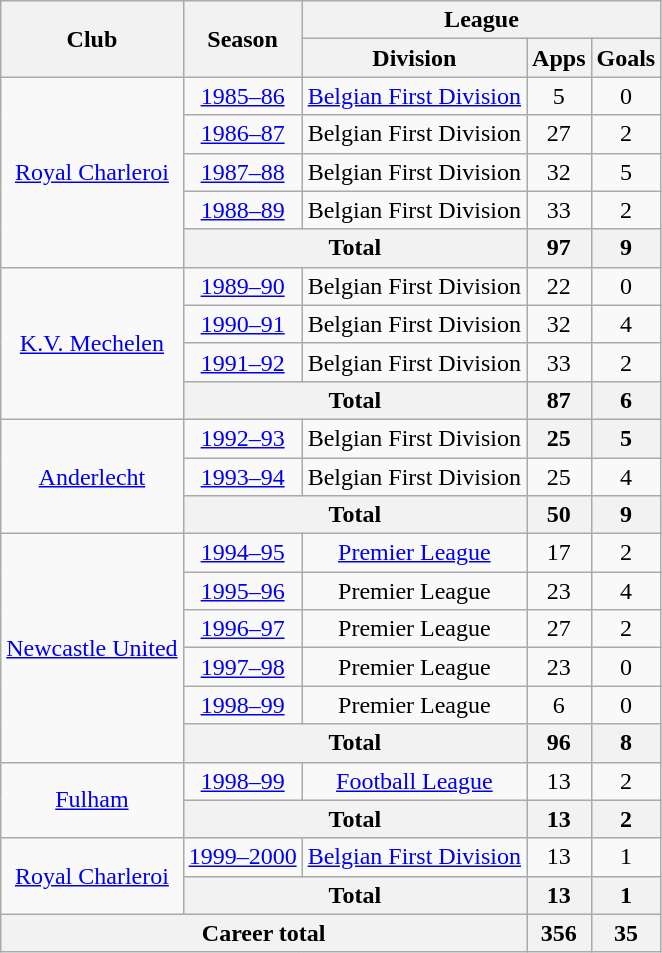<table class="wikitable" style="text-align: center">
<tr>
<th rowspan="2">Club</th>
<th rowspan="2">Season</th>
<th colspan="3">League</th>
</tr>
<tr>
<th>Division</th>
<th>Apps</th>
<th>Goals</th>
</tr>
<tr>
<td rowspan="5"><a href='#'>Royal Charleroi</a></td>
<td><a href='#'>1985–86</a></td>
<td><a href='#'>Belgian First Division</a></td>
<td>5</td>
<td>0</td>
</tr>
<tr>
<td><a href='#'>1986–87</a></td>
<td>Belgian First Division</td>
<td>27</td>
<td>2</td>
</tr>
<tr>
<td><a href='#'>1987–88</a></td>
<td>Belgian First Division</td>
<td>32</td>
<td>5</td>
</tr>
<tr>
<td><a href='#'>1988–89</a></td>
<td>Belgian First Division</td>
<td>33</td>
<td>2</td>
</tr>
<tr>
<th colspan="2">Total</th>
<th>97</th>
<th>9</th>
</tr>
<tr>
<td rowspan="4"><a href='#'>K.V. Mechelen</a></td>
<td><a href='#'>1989–90</a></td>
<td>Belgian First Division</td>
<td>22</td>
<td>0</td>
</tr>
<tr>
<td><a href='#'>1990–91</a></td>
<td>Belgian First Division</td>
<td>32</td>
<td>4</td>
</tr>
<tr>
<td><a href='#'>1991–92</a></td>
<td>Belgian First Division</td>
<td>33</td>
<td>2</td>
</tr>
<tr>
<th colspan="2">Total</th>
<th>87</th>
<th>6</th>
</tr>
<tr>
<td rowspan="3"><a href='#'>Anderlecht</a></td>
<td><a href='#'>1992–93</a></td>
<td>Belgian First Division</td>
<th>25</th>
<th>5</th>
</tr>
<tr>
<td><a href='#'>1993–94</a></td>
<td>Belgian First Division</td>
<td>25</td>
<td>4</td>
</tr>
<tr>
<th colspan="2">Total</th>
<th>50</th>
<th>9</th>
</tr>
<tr>
<td rowspan="6"><a href='#'>Newcastle United</a></td>
<td><a href='#'>1994–95</a></td>
<td><a href='#'>Premier League</a></td>
<td>17</td>
<td>2</td>
</tr>
<tr>
<td><a href='#'>1995–96</a></td>
<td>Premier League</td>
<td>23</td>
<td>4</td>
</tr>
<tr>
<td><a href='#'>1996–97</a></td>
<td>Premier League</td>
<td>27</td>
<td>2</td>
</tr>
<tr>
<td><a href='#'>1997–98</a></td>
<td>Premier League</td>
<td>23</td>
<td>0</td>
</tr>
<tr>
<td><a href='#'>1998–99</a></td>
<td>Premier League</td>
<td>6</td>
<td>0</td>
</tr>
<tr>
<th colspan="2">Total</th>
<th>96</th>
<th>8</th>
</tr>
<tr>
<td rowspan="2"><a href='#'>Fulham</a></td>
<td><a href='#'>1998–99</a></td>
<td><a href='#'>Football League</a></td>
<td>13</td>
<td>2</td>
</tr>
<tr>
<th colspan="2">Total</th>
<th>13</th>
<th>2</th>
</tr>
<tr>
<td rowspan="2"><a href='#'>Royal Charleroi</a></td>
<td><a href='#'>1999–2000</a></td>
<td><a href='#'>Belgian First Division</a></td>
<td>13</td>
<td>1</td>
</tr>
<tr>
<th colspan="2">Total</th>
<th>13</th>
<th>1</th>
</tr>
<tr>
<th colspan="3">Career total</th>
<th>356</th>
<th>35</th>
</tr>
</table>
